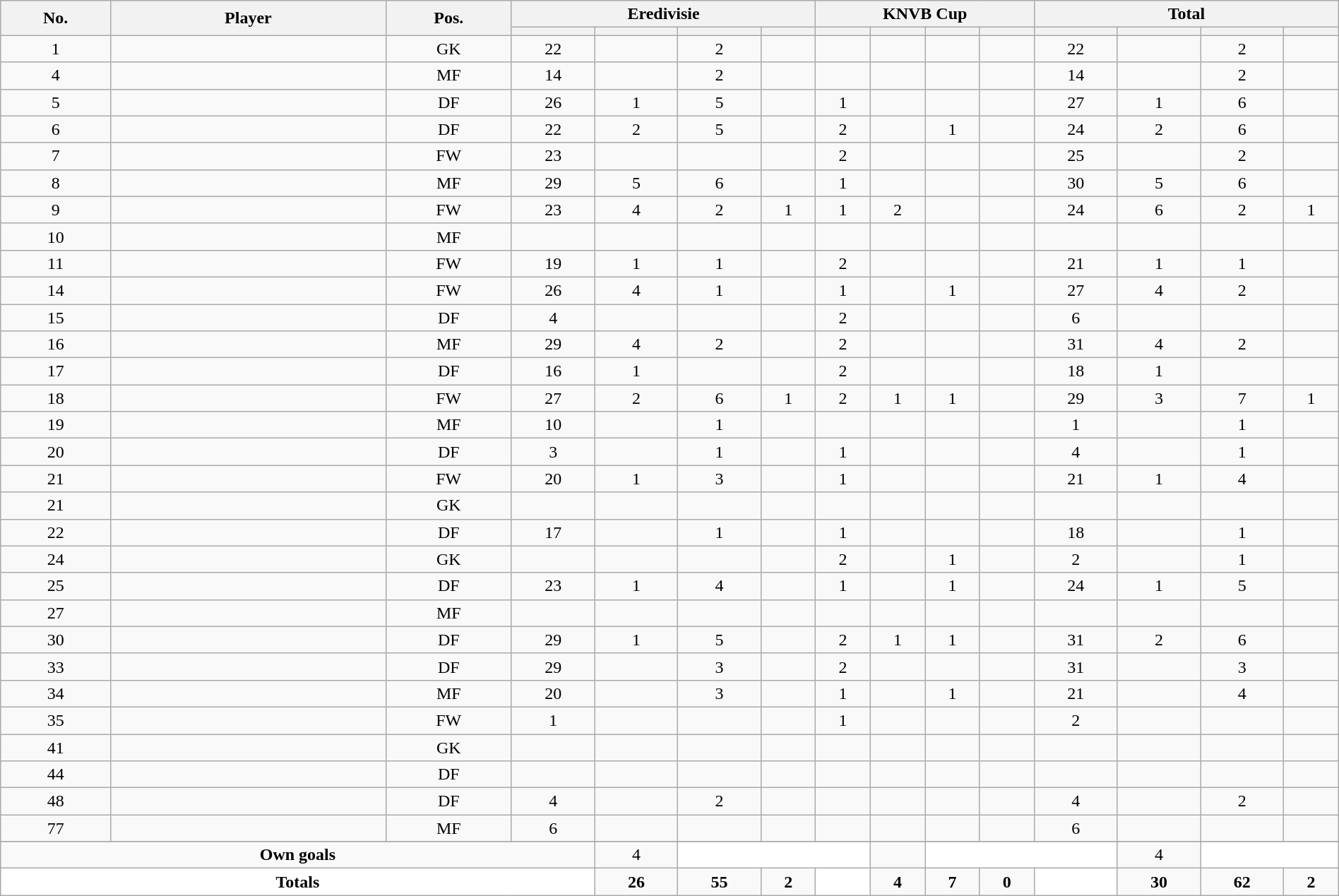<table class="wikitable sortable alternance" style="text-align:center;width:100%">
<tr>
<th rowspan="2" style="width:5px">No.</th>
<th rowspan="2" style="width:70px">Player</th>
<th rowspan="2" style="width:5px">Pos.</th>
<th colspan="4">Eredivisie</th>
<th colspan="4">KNVB Cup</th>
<th colspan="4">Total</th>
</tr>
<tr style="text-align:center">
<th width="4"></th>
<th width="4"></th>
<th width="4"></th>
<th width="4"></th>
<th width="4"></th>
<th width="4"></th>
<th width="4"></th>
<th width="4"></th>
<th width="4"></th>
<th width="4"></th>
<th width="4"></th>
<th width="4"></th>
</tr>
<tr>
<td>1</td>
<td> </td>
<td>GK</td>
<td>22</td>
<td></td>
<td>2</td>
<td></td>
<td></td>
<td></td>
<td></td>
<td></td>
<td>22</td>
<td></td>
<td>2</td>
<td></td>
</tr>
<tr>
<td>4</td>
<td> </td>
<td>MF</td>
<td>14</td>
<td></td>
<td>2</td>
<td></td>
<td></td>
<td></td>
<td></td>
<td></td>
<td>14</td>
<td></td>
<td>2</td>
<td></td>
</tr>
<tr>
<td>5</td>
<td> </td>
<td>DF</td>
<td>26</td>
<td>1</td>
<td>5</td>
<td></td>
<td>1</td>
<td></td>
<td></td>
<td></td>
<td>27</td>
<td>1</td>
<td>6</td>
<td></td>
</tr>
<tr>
<td>6</td>
<td> </td>
<td>DF</td>
<td>22</td>
<td>2</td>
<td>5</td>
<td></td>
<td>2</td>
<td></td>
<td>1</td>
<td></td>
<td>24</td>
<td>2</td>
<td>6</td>
<td></td>
</tr>
<tr>
<td>7</td>
<td> </td>
<td>FW</td>
<td>23</td>
<td></td>
<td></td>
<td></td>
<td>2</td>
<td></td>
<td></td>
<td></td>
<td>25</td>
<td></td>
<td>2</td>
<td></td>
</tr>
<tr>
<td>8</td>
<td> </td>
<td>MF</td>
<td>29</td>
<td>5</td>
<td>6</td>
<td></td>
<td>1</td>
<td></td>
<td></td>
<td></td>
<td>30</td>
<td>5</td>
<td>6</td>
<td></td>
</tr>
<tr>
<td>9</td>
<td> </td>
<td>FW</td>
<td>23</td>
<td>4</td>
<td>2</td>
<td>1</td>
<td>1</td>
<td>2</td>
<td></td>
<td></td>
<td>24</td>
<td>6</td>
<td>2</td>
<td>1</td>
</tr>
<tr>
<td>10</td>
<td> </td>
<td>MF</td>
<td></td>
<td></td>
<td></td>
<td></td>
<td></td>
<td></td>
<td></td>
<td></td>
<td></td>
<td></td>
<td></td>
<td></td>
</tr>
<tr>
<td>11</td>
<td> </td>
<td>FW</td>
<td>19</td>
<td>1</td>
<td>1</td>
<td></td>
<td>2</td>
<td></td>
<td></td>
<td></td>
<td>21</td>
<td>1</td>
<td>1</td>
<td></td>
</tr>
<tr>
<td>14</td>
<td> </td>
<td>FW</td>
<td>26</td>
<td>4</td>
<td>1</td>
<td></td>
<td>1</td>
<td></td>
<td>1</td>
<td></td>
<td>27</td>
<td>4</td>
<td>2</td>
<td></td>
</tr>
<tr>
<td>15</td>
<td> </td>
<td>DF</td>
<td>4</td>
<td></td>
<td></td>
<td></td>
<td>2</td>
<td></td>
<td></td>
<td></td>
<td>6</td>
<td></td>
<td></td>
<td></td>
</tr>
<tr>
<td>16</td>
<td> </td>
<td>MF</td>
<td>29</td>
<td>4</td>
<td>2</td>
<td></td>
<td>2</td>
<td></td>
<td></td>
<td></td>
<td>31</td>
<td>4</td>
<td>2</td>
<td></td>
</tr>
<tr>
<td>17</td>
<td> </td>
<td>DF</td>
<td>16</td>
<td>1</td>
<td></td>
<td></td>
<td>2</td>
<td></td>
<td></td>
<td></td>
<td>18</td>
<td>1</td>
<td></td>
<td></td>
</tr>
<tr>
<td>18</td>
<td> </td>
<td>FW</td>
<td>27</td>
<td>2</td>
<td>6</td>
<td>1</td>
<td>2</td>
<td>1</td>
<td>1</td>
<td></td>
<td>29</td>
<td>3</td>
<td>7</td>
<td>1</td>
</tr>
<tr>
<td>19</td>
<td> </td>
<td>MF</td>
<td>10</td>
<td></td>
<td>1</td>
<td></td>
<td></td>
<td></td>
<td></td>
<td></td>
<td>1</td>
<td></td>
<td>1</td>
<td></td>
</tr>
<tr>
<td>20</td>
<td> </td>
<td>DF</td>
<td>3</td>
<td></td>
<td>1</td>
<td></td>
<td>1</td>
<td></td>
<td></td>
<td></td>
<td>4</td>
<td></td>
<td>1</td>
<td></td>
</tr>
<tr>
<td>21</td>
<td> </td>
<td>FW</td>
<td>20</td>
<td>1</td>
<td>3</td>
<td></td>
<td>1</td>
<td></td>
<td></td>
<td></td>
<td>21</td>
<td>1</td>
<td>4</td>
<td></td>
</tr>
<tr>
<td>21</td>
<td> </td>
<td>GK</td>
<td></td>
<td></td>
<td></td>
<td></td>
<td></td>
<td></td>
<td></td>
<td></td>
<td></td>
<td></td>
<td></td>
<td></td>
</tr>
<tr>
<td>22</td>
<td> </td>
<td>DF</td>
<td>17</td>
<td></td>
<td>1</td>
<td></td>
<td>1</td>
<td></td>
<td></td>
<td></td>
<td>18</td>
<td></td>
<td>1</td>
<td></td>
</tr>
<tr>
<td>24</td>
<td> </td>
<td>GK</td>
<td></td>
<td></td>
<td></td>
<td></td>
<td>2</td>
<td></td>
<td>1</td>
<td></td>
<td>2</td>
<td></td>
<td>1</td>
<td></td>
</tr>
<tr>
<td>25</td>
<td> </td>
<td>DF</td>
<td>23</td>
<td>1</td>
<td>4</td>
<td></td>
<td>1</td>
<td></td>
<td>1</td>
<td></td>
<td>24</td>
<td>1</td>
<td>5</td>
<td></td>
</tr>
<tr>
<td>27</td>
<td> </td>
<td>MF</td>
<td></td>
<td></td>
<td></td>
<td></td>
<td></td>
<td></td>
<td></td>
<td></td>
<td></td>
<td></td>
<td></td>
<td></td>
</tr>
<tr>
<td>30</td>
<td> </td>
<td>DF</td>
<td>29</td>
<td>1</td>
<td>5</td>
<td></td>
<td>2</td>
<td>1</td>
<td>1</td>
<td></td>
<td>31</td>
<td>2</td>
<td>6</td>
<td></td>
</tr>
<tr>
<td>33</td>
<td> </td>
<td>DF</td>
<td>29</td>
<td></td>
<td>3</td>
<td></td>
<td>2</td>
<td></td>
<td></td>
<td></td>
<td>31</td>
<td></td>
<td>3</td>
<td></td>
</tr>
<tr>
<td>34</td>
<td> </td>
<td>MF</td>
<td>20</td>
<td></td>
<td>3</td>
<td></td>
<td>1</td>
<td></td>
<td>1</td>
<td></td>
<td>21</td>
<td></td>
<td>4</td>
<td></td>
</tr>
<tr>
<td>35</td>
<td> </td>
<td>FW</td>
<td>1</td>
<td></td>
<td></td>
<td></td>
<td>1</td>
<td></td>
<td></td>
<td></td>
<td>2</td>
<td></td>
<td></td>
<td></td>
</tr>
<tr>
<td>41</td>
<td> </td>
<td>GK</td>
<td></td>
<td></td>
<td></td>
<td></td>
<td></td>
<td></td>
<td></td>
<td></td>
<td></td>
<td></td>
<td></td>
<td></td>
</tr>
<tr>
<td>44</td>
<td> </td>
<td>DF</td>
<td></td>
<td></td>
<td></td>
<td></td>
<td></td>
<td></td>
<td></td>
<td></td>
<td></td>
<td></td>
<td></td>
<td></td>
</tr>
<tr>
<td>48</td>
<td> </td>
<td>DF</td>
<td>4</td>
<td></td>
<td>2</td>
<td></td>
<td></td>
<td></td>
<td></td>
<td></td>
<td>4</td>
<td></td>
<td>2</td>
<td></td>
</tr>
<tr>
<td>77</td>
<td> </td>
<td>MF</td>
<td>6</td>
<td></td>
<td></td>
<td></td>
<td></td>
<td></td>
<td></td>
<td></td>
<td>6</td>
<td></td>
<td></td>
<td></td>
</tr>
<tr>
</tr>
<tr class="sortbottom">
<td colspan="4"><strong>Own goals</strong></td>
<td>4</td>
<td colspan="3" style="background:white;text-align:center"></td>
<td></td>
<td colspan="3" style="background:white;text-align:center"></td>
<td>4</td>
<td colspan="2" style="background:white;text-align:center"></td>
</tr>
<tr class="sortbottom">
<td colspan="4" style="background:white;text-align:center"><strong>Totals</strong></td>
<td><strong>26</strong></td>
<td><strong>55</strong></td>
<td><strong> 2</strong></td>
<td rowspan="3" style="background:white;text-align:center"></td>
<td><strong>4</strong></td>
<td><strong>7</strong></td>
<td><strong>0</strong></td>
<td rowspan="3" style="background:white;text-align:center"></td>
<td><strong>30</strong></td>
<td><strong>62</strong></td>
<td><strong> 2</strong></td>
</tr>
</table>
